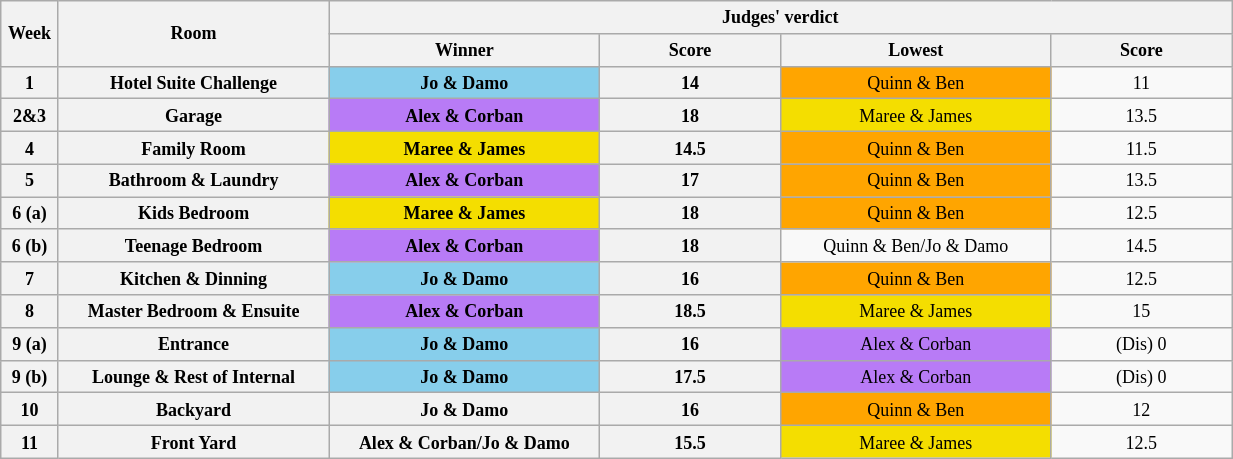<table class="wikitable" style="text-align: center; font-size: 9pt; line-height:16px; width:65%">
<tr>
<th scope="col" rowspan="2" style="width:1%;">Week</th>
<th scope="col" rowspan="2" style="width:15%;">Room</th>
<th scope="col" colspan="4" style="width:5%;">Judges' verdict</th>
</tr>
<tr>
<th scope="col" style="width:15%;">Winner</th>
<th scope="col" style="width:10%;">Score</th>
<th scope="col" style="width:15%;">Lowest</th>
<th scope="col" style="width:10%;">Score</th>
</tr>
<tr>
<th>1</th>
<th>Hotel Suite Challenge</th>
<th rowspan="1" scope="col" style="background:skyblue; color:black;">Jo & Damo</th>
<th>14</th>
<td scope="col" style="background:orange; color:black;">Quinn & Ben</td>
<td>11</td>
</tr>
<tr>
<th>2&3</th>
<th>Garage</th>
<th rowspan="1" scope="col" style="background:#B87BF6; color:black;">Alex & Corban</th>
<th>18</th>
<td scope="col" style="background:#f4de00; color:black;">Maree & James</td>
<td>13.5</td>
</tr>
<tr>
<th>4</th>
<th>Family Room</th>
<th rowspan="1" scope="col" style="background:#f4de00; color:black;">Maree & James</th>
<th>14.5</th>
<td scope="col" style="background:orange; color:black;">Quinn & Ben</td>
<td>11.5</td>
</tr>
<tr>
<th>5</th>
<th>Bathroom & Laundry</th>
<th rowspan="1" scope="col" style="background:#B87BF6; color:black;">Alex & Corban</th>
<th>17</th>
<td scope="col" style="background:orange; color:black;">Quinn & Ben</td>
<td>13.5</td>
</tr>
<tr>
<th>6 (a)</th>
<th>Kids Bedroom</th>
<th rowspan="1" scope="col" style="background:#f4de00; color:black;">Maree & James</th>
<th>18</th>
<td scope="col" style="background:orange; color:black;">Quinn & Ben</td>
<td>12.5</td>
</tr>
<tr>
<th>6 (b)</th>
<th>Teenage Bedroom</th>
<th rowspan="1" scope="col" style="background:#B87BF6; color:black;">Alex & Corban</th>
<th>18</th>
<td scope="col" style="background:orange & skyblue; color:black;">Quinn & Ben/Jo & Damo</td>
<td>14.5</td>
</tr>
<tr>
<th>7</th>
<th>Kitchen & Dinning</th>
<th rowspan="1" scope="col" style="background:skyblue; color:black;">Jo & Damo</th>
<th>16</th>
<td scope="col" style="background:orange; color:black;">Quinn & Ben</td>
<td>12.5</td>
</tr>
<tr>
<th>8</th>
<th>Master Bedroom & Ensuite</th>
<th rowspan="1" scope="col" style="background:#B87BF6; color:black;">Alex & Corban</th>
<th>18.5</th>
<td scope="col" style="background:#f4de00; color:black;">Maree & James</td>
<td>15</td>
</tr>
<tr>
<th>9 (a)</th>
<th>Entrance</th>
<th rowspan="1" scope="col" style="background:skyblue; color:black;">Jo & Damo</th>
<th>16</th>
<td scope="col" style="background:#B87BF6; color:black;">Alex & Corban</td>
<td>(Dis) 0</td>
</tr>
<tr>
<th>9 (b)</th>
<th>Lounge & Rest of Internal</th>
<th rowspan="1" scope="col" style="background:skyblue; color:black;">Jo & Damo</th>
<th>17.5</th>
<td scope="col" style="background:#B87BF6; color:black;">Alex & Corban</td>
<td>(Dis) 0</td>
</tr>
<tr>
<th>10</th>
<th>Backyard</th>
<th rowspan="1" scope="col" style="color:black;">Jo & Damo</th>
<th>16</th>
<td scope="col" style="background:orange; color:black;">Quinn & Ben</td>
<td>12</td>
</tr>
<tr>
<th>11</th>
<th>Front Yard</th>
<th rowspan="2" scope="col" style="background:#B87BF6 & skyblue; color:black;">Alex & Corban/Jo & Damo</th>
<th>15.5</th>
<td scope="col" style="background:#f4de00; color:black;">Maree & James</td>
<td>12.5</td>
</tr>
</table>
